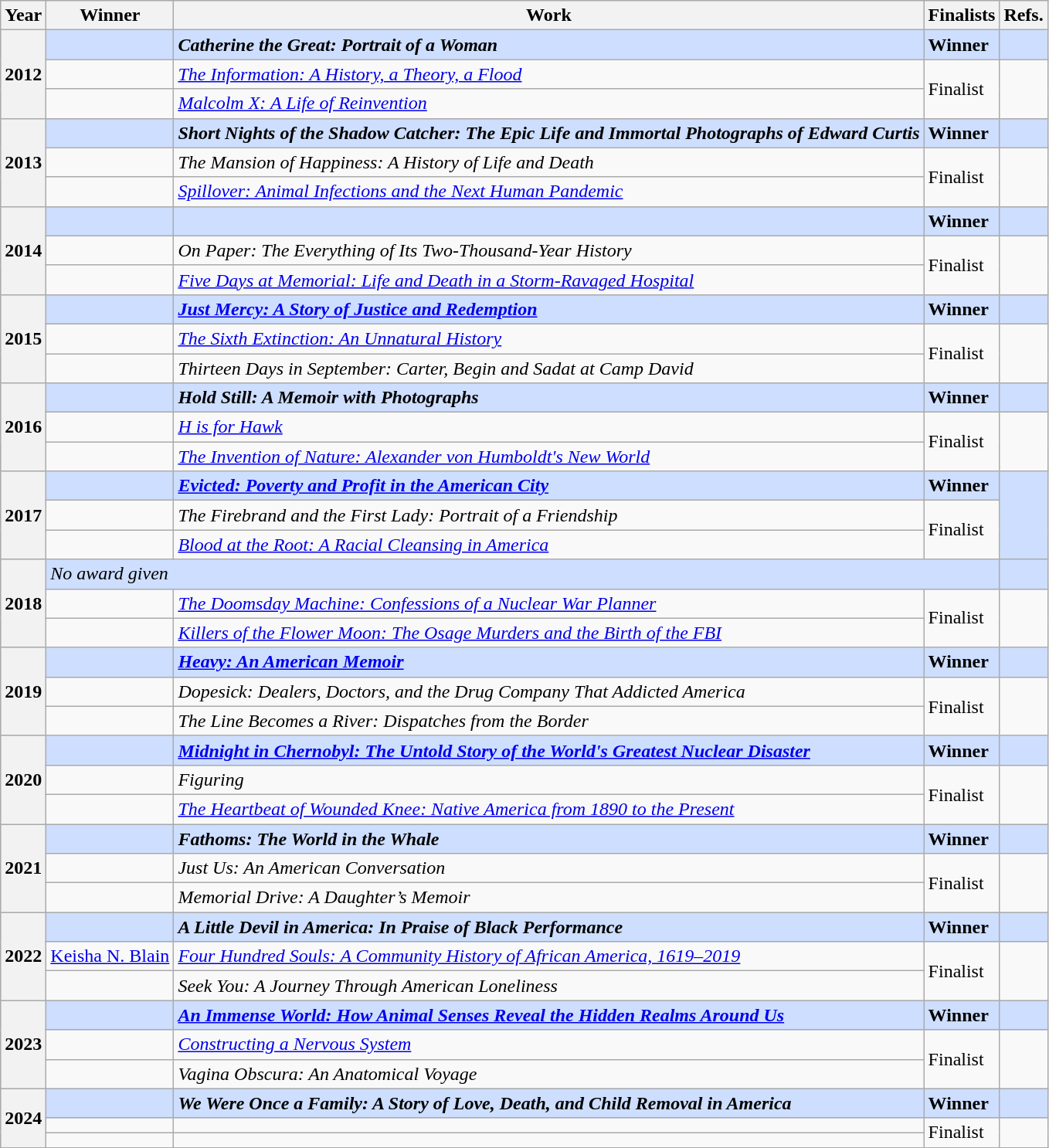<table class="wikitable sortable plainrowheaders">
<tr>
<th scope="col">Year</th>
<th scope="col">Winner</th>
<th scope="col">Work</th>
<th scope="col" class="unsortable">Finalists</th>
<th scope="col" class="unsortable">Refs.</th>
</tr>
<tr style="background:#cddeff">
<th rowspan="3" scope="row" style="text-align:center;"><strong>2012</strong></th>
<td><strong></strong></td>
<td><strong><em>Catherine the Great: Portrait of a Woman</em></strong></td>
<td><strong>Winner</strong></td>
<td></td>
</tr>
<tr>
<td></td>
<td><em><a href='#'>The Information: A History, a Theory, a Flood</a></em></td>
<td rowspan="2">Finalist</td>
<td rowspan="2"></td>
</tr>
<tr>
<td></td>
<td><em><a href='#'>Malcolm X: A Life of Reinvention</a></em></td>
</tr>
<tr style="background:#cddeff">
<th rowspan="3" scope="row" style="text-align:center;"><strong>2013</strong></th>
<td><strong></strong></td>
<td><strong><em>Short Nights of the Shadow Catcher: The Epic Life and Immortal Photographs of Edward Curtis</em></strong></td>
<td><strong>Winner</strong></td>
<td></td>
</tr>
<tr>
<td></td>
<td><em>The Mansion of Happiness: A History of Life and Death</em></td>
<td rowspan="2">Finalist</td>
<td rowspan="2"></td>
</tr>
<tr>
<td></td>
<td><em><a href='#'>Spillover: Animal Infections and the Next Human Pandemic</a></em></td>
</tr>
<tr style="background:#cddeff">
<th rowspan="3" scope="row" style="text-align:center;"><strong>2014</strong></th>
<td><strong></strong></td>
<td><strong></strong></td>
<td><strong>Winner</strong></td>
<td></td>
</tr>
<tr>
<td></td>
<td><em>On Paper: The Everything of Its Two-Thousand-Year History</em></td>
<td rowspan="2">Finalist</td>
<td rowspan="2"></td>
</tr>
<tr>
<td></td>
<td><em><a href='#'>Five Days at Memorial: Life and Death in a Storm-Ravaged Hospital</a></em></td>
</tr>
<tr style="background:#cddeff">
<th rowspan="3">2015</th>
<td><strong></strong></td>
<td><em><a href='#'><strong>Just Mercy: A Story of Justice and Redemption</strong></a></em></td>
<td><strong>Winner</strong></td>
<td></td>
</tr>
<tr>
<td></td>
<td><em><a href='#'>The Sixth Extinction: An Unnatural History</a></em></td>
<td rowspan="2">Finalist</td>
<td rowspan="2"></td>
</tr>
<tr>
<td></td>
<td><em>Thirteen Days in September: Carter, Begin and Sadat at Camp David</em></td>
</tr>
<tr style="background:#cddeff">
<th rowspan="3">2016</th>
<td><strong></strong></td>
<td><strong><em>Hold Still: A Memoir with Photographs</em></strong></td>
<td><strong>Winner</strong></td>
<td></td>
</tr>
<tr>
<td></td>
<td><em><a href='#'>H is for Hawk</a></em></td>
<td rowspan="2">Finalist</td>
<td rowspan="2"></td>
</tr>
<tr>
<td></td>
<td><em><a href='#'>The Invention of Nature: Alexander von Humboldt's New World</a></em></td>
</tr>
<tr style="background:#cddeff">
<th rowspan="3">2017</th>
<td><strong></strong></td>
<td><strong><em><a href='#'>Evicted: Poverty and Profit in the American City</a></em></strong></td>
<td><strong>Winner</strong></td>
<td rowspan="3"></td>
</tr>
<tr>
<td></td>
<td><em>The Firebrand and the First Lady: Portrait of a Friendship</em></td>
<td rowspan="2">Finalist</td>
</tr>
<tr>
<td></td>
<td><em><a href='#'>Blood at the Root: A Racial Cleansing in America</a></em></td>
</tr>
<tr style="background:#cddeff">
<th rowspan="3">2018</th>
<td colspan="3"><em>No award given </em></td>
<td></td>
</tr>
<tr>
<td></td>
<td><em><a href='#'>The Doomsday Machine: Confessions of a Nuclear War Planner</a></em></td>
<td rowspan="2">Finalist</td>
<td rowspan="2"></td>
</tr>
<tr>
<td></td>
<td><em><a href='#'>Killers of the Flower Moon: The Osage Murders and the Birth of the FBI</a></em></td>
</tr>
<tr style="background:#cddeff">
<th rowspan="3">2019</th>
<td><strong></strong></td>
<td><strong><em><a href='#'>Heavy: An American Memoir</a></em></strong></td>
<td><strong>Winner</strong></td>
<td></td>
</tr>
<tr>
<td></td>
<td><em>Dopesick: Dealers, Doctors, and the Drug Company That Addicted America</em></td>
<td rowspan="2">Finalist</td>
<td rowspan="2"></td>
</tr>
<tr>
<td></td>
<td><em>The Line Becomes a River: Dispatches from the Border</em></td>
</tr>
<tr style="background:#cddeff">
<th rowspan="3">2020</th>
<td><strong></strong></td>
<td><em><a href='#'><strong>Midnight in Chernobyl: The Untold Story of the World's Greatest Nuclear Disaster</strong></a></em></td>
<td><strong>Winner</strong></td>
<td></td>
</tr>
<tr>
<td></td>
<td><em>Figuring</em></td>
<td rowspan="2">Finalist</td>
<td rowspan="2"></td>
</tr>
<tr>
<td></td>
<td><em><a href='#'>The Heartbeat of Wounded Knee: Native America from 1890 to the Present</a></em></td>
</tr>
<tr style="background:#cddeff">
<th rowspan="3">2021</th>
<td><strong></strong></td>
<td><strong><em>Fathoms: The World in the Whale</em></strong></td>
<td><strong>Winner</strong></td>
<td></td>
</tr>
<tr>
<td></td>
<td><em>Just Us: An American Conversation</em></td>
<td rowspan="2">Finalist</td>
<td rowspan="2"></td>
</tr>
<tr>
<td></td>
<td><em>Memorial Drive: A Daughter’s Memoir</em></td>
</tr>
<tr style="background:#cddeff">
<th rowspan="3">2022</th>
<td><strong></strong></td>
<td><strong><em>A Little Devil in America: In Praise of Black Performance</em></strong></td>
<td><strong>Winner</strong></td>
<td></td>
</tr>
<tr>
<td><a href='#'>Keisha N. Blain</a><br></td>
<td><em><a href='#'>Four Hundred Souls: A Community History of African America, 1619–2019</a></em></td>
<td rowspan="2">Finalist</td>
<td rowspan="2"></td>
</tr>
<tr>
<td></td>
<td><em>Seek You: A Journey Through American Loneliness</em></td>
</tr>
<tr style="background:#cddeff">
<th rowspan="3">2023</th>
<td><strong></strong></td>
<td><strong><em><a href='#'>An Immense World: How Animal Senses Reveal the Hidden Realms Around Us</a></em></strong></td>
<td><strong>Winner</strong></td>
<td></td>
</tr>
<tr>
<td></td>
<td><em><a href='#'>Constructing a Nervous System</a></em></td>
<td rowspan="2">Finalist</td>
<td rowspan="2"></td>
</tr>
<tr>
<td></td>
<td><em>Vagina Obscura: An Anatomical Voyage</em></td>
</tr>
<tr style="background:#cddeff">
<th rowspan="3">2024</th>
<td><strong></strong></td>
<td><strong><em>We Were Once a Family: A Story of Love, Death, and Child Removal in America</em></strong></td>
<td><strong>Winner</strong></td>
<td></td>
</tr>
<tr>
<td></td>
<td></td>
<td rowspan="2">Finalist</td>
<td rowspan="2"></td>
</tr>
<tr>
<td></td>
<td></td>
</tr>
</table>
